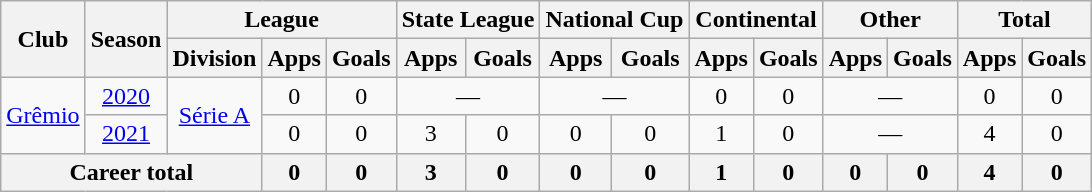<table class="wikitable" style="text-align: center">
<tr>
<th rowspan="2">Club</th>
<th rowspan="2">Season</th>
<th colspan="3">League</th>
<th colspan="2">State League</th>
<th colspan="2">National Cup</th>
<th colspan="2">Continental</th>
<th colspan="2">Other</th>
<th colspan="2">Total</th>
</tr>
<tr>
<th>Division</th>
<th>Apps</th>
<th>Goals</th>
<th>Apps</th>
<th>Goals</th>
<th>Apps</th>
<th>Goals</th>
<th>Apps</th>
<th>Goals</th>
<th>Apps</th>
<th>Goals</th>
<th>Apps</th>
<th>Goals</th>
</tr>
<tr>
<td rowspan=2><a href='#'>Grêmio</a></td>
<td><a href='#'>2020</a></td>
<td rowspan=2><a href='#'>Série A</a></td>
<td>0</td>
<td>0</td>
<td colspan="2">—</td>
<td colspan="2">—</td>
<td>0</td>
<td>0</td>
<td colspan="2">—</td>
<td>0</td>
<td>0</td>
</tr>
<tr>
<td><a href='#'>2021</a></td>
<td>0</td>
<td>0</td>
<td>3</td>
<td>0</td>
<td>0</td>
<td>0</td>
<td>1</td>
<td>0</td>
<td colspan="2">—</td>
<td>4</td>
<td>0</td>
</tr>
<tr>
<th colspan="3"><strong>Career total</strong></th>
<th>0</th>
<th>0</th>
<th>3</th>
<th>0</th>
<th>0</th>
<th>0</th>
<th>1</th>
<th>0</th>
<th>0</th>
<th>0</th>
<th>4</th>
<th>0</th>
</tr>
</table>
